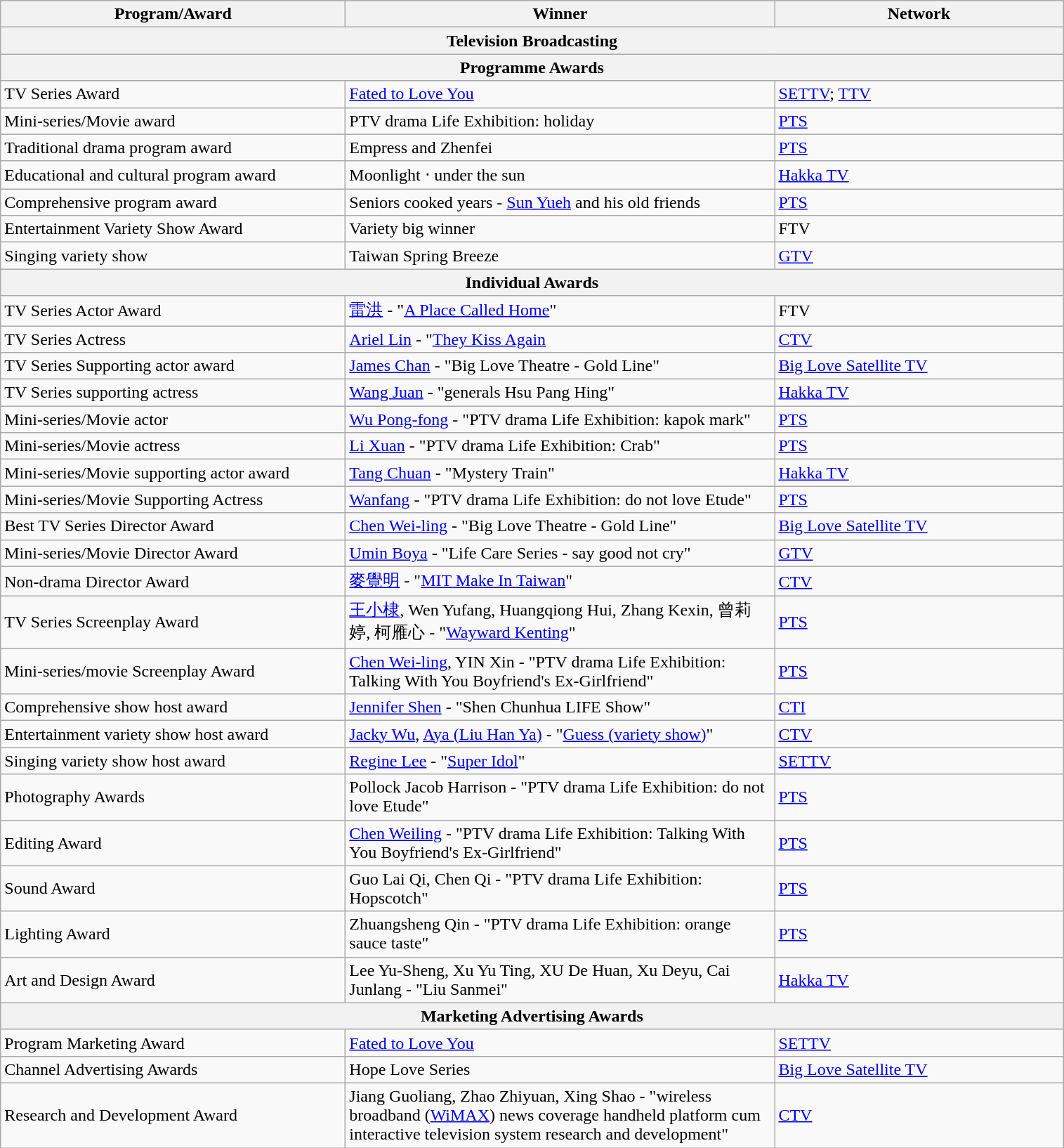<table class="wikitable">
<tr>
<th style="width:240pt;">Program/Award</th>
<th style="width:300pt;">Winner</th>
<th style="width:200pt;">Network</th>
</tr>
<tr>
<th colspan=3 style="text-align:center" style="background:#99CCFF;">Television Broadcasting</th>
</tr>
<tr>
<th colspan=3 style="text-align:center" style="background:LightSteelBlue;">Programme Awards</th>
</tr>
<tr>
<td>TV Series Award</td>
<td><a href='#'>Fated to Love You</a></td>
<td><a href='#'>SETTV</a>; <a href='#'>TTV</a></td>
</tr>
<tr>
<td>Mini-series/Movie award</td>
<td>PTV drama Life Exhibition: holiday</td>
<td><a href='#'>PTS</a></td>
</tr>
<tr>
<td>Traditional drama program award</td>
<td>Empress and Zhenfei</td>
<td><a href='#'>PTS</a></td>
</tr>
<tr>
<td>Educational and cultural program award</td>
<td>Moonlight ‧ under the sun</td>
<td><a href='#'>Hakka TV</a></td>
</tr>
<tr>
<td>Comprehensive program award</td>
<td>Seniors cooked years - <a href='#'>Sun Yueh</a> and his old friends</td>
<td><a href='#'>PTS</a></td>
</tr>
<tr>
<td>Entertainment Variety Show Award</td>
<td>Variety big winner</td>
<td>FTV</td>
</tr>
<tr>
<td>Singing variety show</td>
<td>Taiwan Spring Breeze</td>
<td><a href='#'>GTV</a></td>
</tr>
<tr>
<th colspan=3 style="text-align:center" style="background:LightSteelBlue;">Individual Awards</th>
</tr>
<tr>
<td>TV Series Actor Award</td>
<td><a href='#'>雷洪</a> - "<a href='#'>A Place Called Home</a>"</td>
<td>FTV</td>
</tr>
<tr>
<td>TV Series Actress</td>
<td><a href='#'>Ariel Lin</a> - "<a href='#'>They Kiss Again</a></td>
<td><a href='#'>CTV</a></td>
</tr>
<tr>
<td>TV Series Supporting actor award</td>
<td><a href='#'>James Chan</a> - "Big Love Theatre - Gold Line"</td>
<td><a href='#'>Big Love Satellite TV</a></td>
</tr>
<tr>
<td>TV Series supporting actress</td>
<td><a href='#'>Wang Juan</a> - "generals Hsu Pang Hing"</td>
<td><a href='#'>Hakka TV</a></td>
</tr>
<tr>
<td>Mini-series/Movie actor</td>
<td><a href='#'>Wu Pong-fong</a> - "PTV drama Life Exhibition: kapok mark"</td>
<td><a href='#'>PTS</a></td>
</tr>
<tr>
<td>Mini-series/Movie actress</td>
<td><a href='#'>Li Xuan</a> - "PTV drama Life Exhibition: Crab"</td>
<td><a href='#'>PTS</a></td>
</tr>
<tr>
<td>Mini-series/Movie supporting actor award</td>
<td><a href='#'>Tang Chuan</a> - "Mystery Train"</td>
<td><a href='#'>Hakka TV</a></td>
</tr>
<tr>
<td>Mini-series/Movie Supporting Actress</td>
<td><a href='#'>Wanfang</a> - "PTV drama Life Exhibition: do not love Etude"</td>
<td><a href='#'>PTS</a></td>
</tr>
<tr>
<td>Best TV Series Director Award</td>
<td><a href='#'>Chen Wei-ling</a> - "Big Love Theatre - Gold Line"</td>
<td><a href='#'>Big Love Satellite TV</a></td>
</tr>
<tr>
<td>Mini-series/Movie Director Award</td>
<td><a href='#'>Umin Boya</a> - "Life Care Series - say good not cry"</td>
<td><a href='#'>GTV</a></td>
</tr>
<tr>
<td>Non-drama Director Award</td>
<td><a href='#'>麥覺明</a> - "<a href='#'>MIT Make In Taiwan</a>"</td>
<td><a href='#'>CTV</a></td>
</tr>
<tr>
<td>TV Series Screenplay Award</td>
<td><a href='#'>王小棣</a>, Wen Yufang, Huangqiong Hui, Zhang Kexin, 曾莉婷, 柯雁心 - "<a href='#'>Wayward Kenting</a>"</td>
<td><a href='#'>PTS</a></td>
</tr>
<tr>
<td>Mini-series/movie Screenplay Award</td>
<td><a href='#'>Chen Wei-ling</a>, YIN Xin - "PTV drama Life Exhibition: Talking With You Boyfriend's Ex-Girlfriend"</td>
<td><a href='#'>PTS</a></td>
</tr>
<tr>
<td>Comprehensive show host award</td>
<td><a href='#'>Jennifer Shen</a> - "Shen Chunhua LIFE Show"</td>
<td><a href='#'>CTI</a></td>
</tr>
<tr>
<td>Entertainment variety show host award</td>
<td><a href='#'>Jacky Wu</a>, <a href='#'>Aya (Liu Han Ya)</a> - "<a href='#'>Guess (variety show)</a>"</td>
<td><a href='#'>CTV</a></td>
</tr>
<tr>
<td>Singing variety show host award</td>
<td><a href='#'>Regine Lee</a> - "<a href='#'>Super Idol</a>"</td>
<td><a href='#'>SETTV</a></td>
</tr>
<tr>
<td>Photography Awards</td>
<td>Pollock Jacob Harrison - "PTV drama Life Exhibition: do not love Etude"</td>
<td><a href='#'>PTS</a></td>
</tr>
<tr>
<td>Editing Award</td>
<td><a href='#'>Chen Weiling</a> - "PTV drama Life Exhibition: Talking With You Boyfriend's Ex-Girlfriend"</td>
<td><a href='#'>PTS</a></td>
</tr>
<tr>
<td>Sound Award</td>
<td>Guo Lai Qi, Chen Qi - "PTV drama Life Exhibition: Hopscotch"</td>
<td><a href='#'>PTS</a></td>
</tr>
<tr>
<td>Lighting Award</td>
<td>Zhuangsheng Qin - "PTV drama Life Exhibition: orange sauce taste"</td>
<td><a href='#'>PTS</a></td>
</tr>
<tr>
<td>Art and Design Award</td>
<td>Lee Yu-Sheng, Xu Yu Ting, XU De Huan, Xu Deyu, Cai Junlang - "Liu Sanmei"</td>
<td><a href='#'>Hakka TV</a></td>
</tr>
<tr>
<th colspan=3 style="text-align:center" style="background:LightSteelBlue;">Marketing Advertising Awards</th>
</tr>
<tr>
<td>Program Marketing Award</td>
<td><a href='#'>Fated to Love You</a></td>
<td><a href='#'>SETTV</a></td>
</tr>
<tr>
<td>Channel Advertising Awards</td>
<td>Hope Love Series</td>
<td><a href='#'>Big Love Satellite TV</a></td>
</tr>
<tr>
<td>Research and Development Award</td>
<td>Jiang Guoliang, Zhao Zhiyuan, Xing Shao - "wireless broadband (<a href='#'>WiMAX</a>) news coverage handheld platform cum interactive television system research and development"</td>
<td><a href='#'>CTV</a></td>
</tr>
</table>
